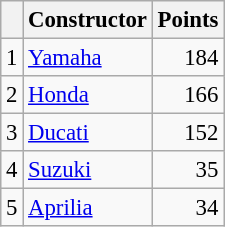<table class="wikitable" style="font-size: 95%;">
<tr>
<th></th>
<th>Constructor</th>
<th>Points</th>
</tr>
<tr>
<td align=center>1</td>
<td> <a href='#'>Yamaha</a></td>
<td align=right>184</td>
</tr>
<tr>
<td align=center>2</td>
<td> <a href='#'>Honda</a></td>
<td align=right>166</td>
</tr>
<tr>
<td align=center>3</td>
<td> <a href='#'>Ducati</a></td>
<td align=right>152</td>
</tr>
<tr>
<td align=center>4</td>
<td> <a href='#'>Suzuki</a></td>
<td align=right>35</td>
</tr>
<tr>
<td align=center>5</td>
<td> <a href='#'>Aprilia</a></td>
<td align=right>34</td>
</tr>
</table>
